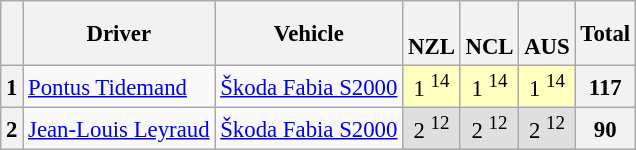<table class="wikitable" style="font-size: 95%; text-align: center;">
<tr>
<th></th>
<th>Driver</th>
<th>Vehicle</th>
<th><br>NZL</th>
<th><br>NCL</th>
<th><br>AUS</th>
<th>Total</th>
</tr>
<tr>
<th>1</th>
<td align=left> <a href='#'>Pontus Tidemand</a></td>
<td align=left><a href='#'>Škoda Fabia S2000</a></td>
<td style="background:#ffffbf;">1 <sup>14</sup></td>
<td style="background:#ffffbf;">1 <sup>14</sup></td>
<td style="background:#ffffbf;">1 <sup>14</sup></td>
<th>117</th>
</tr>
<tr>
<th>2</th>
<td align=left> <a href='#'>Jean-Louis Leyraud</a></td>
<td align=left><a href='#'>Škoda Fabia S2000</a></td>
<td style="background:#dfdfdf;">2 <sup>12</sup></td>
<td style="background:#dfdfdf;">2 <sup>12</sup></td>
<td style="background:#dfdfdf;">2 <sup>12</sup></td>
<th>90</th>
</tr>
</table>
